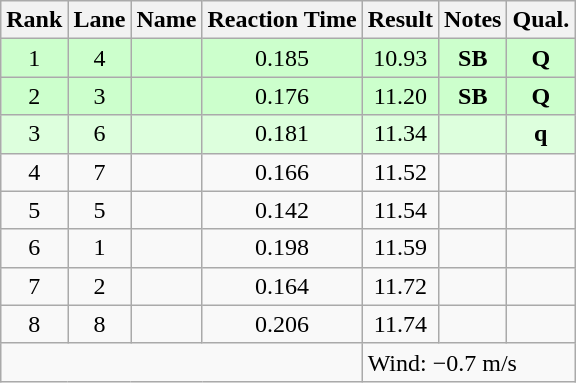<table class="wikitable" style="text-align:center">
<tr>
<th>Rank</th>
<th>Lane</th>
<th>Name</th>
<th>Reaction Time</th>
<th>Result</th>
<th>Notes</th>
<th>Qual.</th>
</tr>
<tr bgcolor=ccffcc>
<td>1</td>
<td>4</td>
<td align="left"></td>
<td>0.185</td>
<td>10.93</td>
<td><strong>SB</strong></td>
<td><strong>Q</strong></td>
</tr>
<tr bgcolor=ccffcc>
<td>2</td>
<td>3</td>
<td align="left"></td>
<td>0.176</td>
<td>11.20</td>
<td><strong>SB</strong></td>
<td><strong>Q</strong></td>
</tr>
<tr bgcolor=ddffdd>
<td>3</td>
<td>6</td>
<td align="left"></td>
<td>0.181</td>
<td>11.34</td>
<td></td>
<td><strong>q</strong></td>
</tr>
<tr>
<td>4</td>
<td>7</td>
<td align="left"></td>
<td>0.166</td>
<td>11.52</td>
<td></td>
<td></td>
</tr>
<tr>
<td>5</td>
<td>5</td>
<td align="left"></td>
<td>0.142</td>
<td>11.54</td>
<td></td>
<td></td>
</tr>
<tr>
<td>6</td>
<td>1</td>
<td align="left"></td>
<td>0.198</td>
<td>11.59</td>
<td></td>
<td></td>
</tr>
<tr>
<td>7</td>
<td>2</td>
<td align="left"></td>
<td>0.164</td>
<td>11.72</td>
<td></td>
<td></td>
</tr>
<tr>
<td>8</td>
<td>8</td>
<td align="left"></td>
<td>0.206</td>
<td>11.74</td>
<td></td>
<td></td>
</tr>
<tr class="sortbottom">
<td colspan=4></td>
<td colspan="3" style="text-align:left;">Wind: −0.7 m/s</td>
</tr>
</table>
